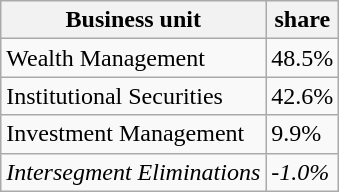<table class="wikitable floatright">
<tr>
<th>Business unit</th>
<th>share</th>
</tr>
<tr>
<td>Wealth Management</td>
<td>48.5%</td>
</tr>
<tr>
<td>Institutional Securities</td>
<td>42.6%</td>
</tr>
<tr>
<td>Investment Management</td>
<td>9.9%</td>
</tr>
<tr>
<td><em>Intersegment Eliminations</em></td>
<td><em>-1.0%</em></td>
</tr>
</table>
